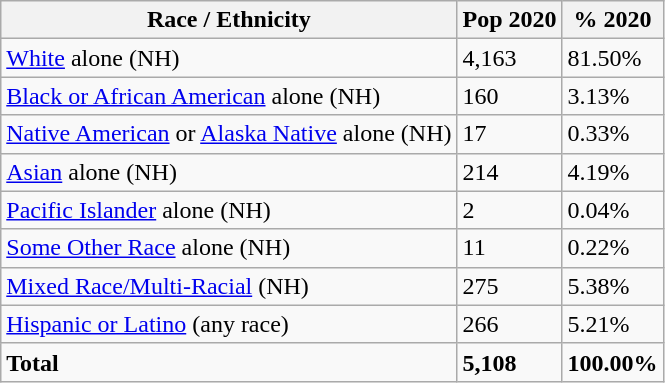<table class="wikitable">
<tr>
<th>Race / Ethnicity</th>
<th>Pop 2020</th>
<th>% 2020</th>
</tr>
<tr>
<td><a href='#'>White</a> alone (NH)</td>
<td>4,163</td>
<td>81.50%</td>
</tr>
<tr>
<td><a href='#'>Black or African American</a> alone (NH)</td>
<td>160</td>
<td>3.13%</td>
</tr>
<tr>
<td><a href='#'>Native American</a> or <a href='#'>Alaska Native</a> alone (NH)</td>
<td>17</td>
<td>0.33%</td>
</tr>
<tr>
<td><a href='#'>Asian</a> alone (NH)</td>
<td>214</td>
<td>4.19%</td>
</tr>
<tr>
<td><a href='#'>Pacific Islander</a> alone (NH)</td>
<td>2</td>
<td>0.04%</td>
</tr>
<tr>
<td><a href='#'>Some Other Race</a> alone (NH)</td>
<td>11</td>
<td>0.22%</td>
</tr>
<tr>
<td><a href='#'>Mixed Race/Multi-Racial</a> (NH)</td>
<td>275</td>
<td>5.38%</td>
</tr>
<tr>
<td><a href='#'>Hispanic or Latino</a> (any race)</td>
<td>266</td>
<td>5.21%</td>
</tr>
<tr>
<td><strong>Total</strong></td>
<td><strong>5,108</strong></td>
<td><strong>100.00%</strong></td>
</tr>
</table>
